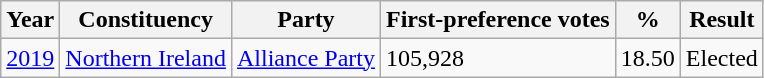<table class="wikitable">
<tr>
<th>Year</th>
<th>Constituency</th>
<th>Party</th>
<th>First-preference votes</th>
<th>%</th>
<th>Result</th>
</tr>
<tr>
<td><a href='#'>2019</a></td>
<td><a href='#'>Northern Ireland</a></td>
<td><a href='#'>Alliance Party</a></td>
<td>105,928</td>
<td>18.50</td>
<td>Elected</td>
</tr>
</table>
